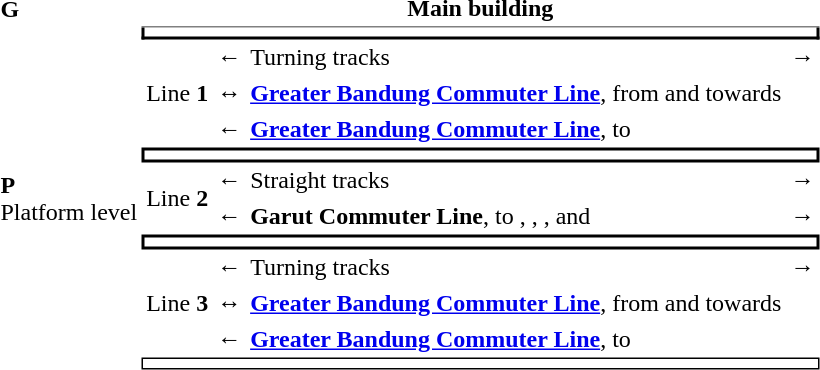<table cellspacing="0" cellpadding="3">
<tr>
<td colspan="5" align="center"> </td>
</tr>
<tr>
<td><strong>G</strong></td>
<td colspan="4" style="border-bottom:solid 1px gray;text-align:center"><strong>Main building</strong></td>
</tr>
<tr>
<td rowspan="12"><strong>P</strong><br>Platform level</td>
<td colspan="4" style="text-align:center; border:solid 2px black; border-top:none"></td>
</tr>
<tr>
<td rowspan="3">Line <strong>1</strong></td>
<td>←</td>
<td>Turning tracks</td>
<td>→</td>
</tr>
<tr>
<td>↔ </td>
<td> <strong><a href='#'>Greater Bandung Commuter Line</a></strong>, from and towards </td>
<td rowspan="2"></td>
</tr>
<tr>
<td>← </td>
<td> <strong><a href='#'>Greater Bandung Commuter Line</a></strong>, to </td>
</tr>
<tr>
<td colspan="4" style="text-align:center; border:solid 2px black;"></td>
</tr>
<tr>
<td rowspan="2">Line <strong>2</strong></td>
<td>←</td>
<td>Straight tracks</td>
<td>→</td>
</tr>
<tr>
<td>← </td>
<td> <strong>Garut Commuter Line</strong>, to , , , and </td>
<td> →</td>
</tr>
<tr>
<td colspan="4" style="text-align:center; border:solid 2px black;"></td>
</tr>
<tr>
<td rowspan="3">Line <strong>3</strong></td>
<td>←</td>
<td>Turning tracks</td>
<td>→</td>
</tr>
<tr>
<td>↔ </td>
<td> <strong><a href='#'>Greater Bandung Commuter Line</a></strong>, from and towards </td>
<td rowspan="2"></td>
</tr>
<tr>
<td>← </td>
<td> <strong><a href='#'>Greater Bandung Commuter Line</a></strong>, to </td>
</tr>
<tr>
<td colspan="4" style="text-align:center; border:solid 1px black;"></td>
</tr>
</table>
